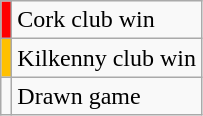<table class="wikitable">
<tr>
<td style="background-color:#FF0000"></td>
<td>Cork club win</td>
</tr>
<tr>
<td style="background-color:#FFC000"></td>
<td>Kilkenny club win</td>
</tr>
<tr>
<td></td>
<td>Drawn game</td>
</tr>
</table>
